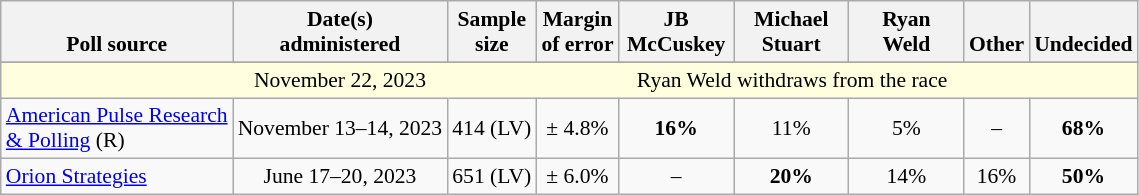<table class="wikitable" style="font-size:90%;text-align:center;">
<tr valign=bottom>
<th>Poll source</th>
<th>Date(s)<br>administered</th>
<th>Sample<br>size</th>
<th>Margin<br>of error</th>
<th style="width:70px;">JB<br>McCuskey</th>
<th style="width:70px;">Michael<br>Stuart</th>
<th style="width:70px;">Ryan<br>Weld</th>
<th>Other</th>
<th>Undecided</th>
</tr>
<tr>
</tr>
<tr style="background:lightyellow;">
<td style="border-right-style:hidden; background:lightyellow;"></td>
<td style="border-right-style:hidden; ">November 22, 2023</td>
<td colspan="8">Ryan Weld withdraws from the race</td>
</tr>
<tr>
<td style="text-align:left;"><a href='#'>American Pulse Research<br>& Polling</a> (R)</td>
<td>November 13–14, 2023</td>
<td>414 (LV)</td>
<td>± 4.8%</td>
<td><strong>16%</strong></td>
<td>11%</td>
<td>5%</td>
<td>–</td>
<td><strong>68%</strong></td>
</tr>
<tr>
<td style="text-align:left;"><a href='#'>Orion Strategies</a></td>
<td>June 17–20, 2023</td>
<td>651 (LV)</td>
<td>± 6.0%</td>
<td>–</td>
<td><strong>20%</strong></td>
<td>14%</td>
<td>16%</td>
<td><strong>50%</strong></td>
</tr>
</table>
